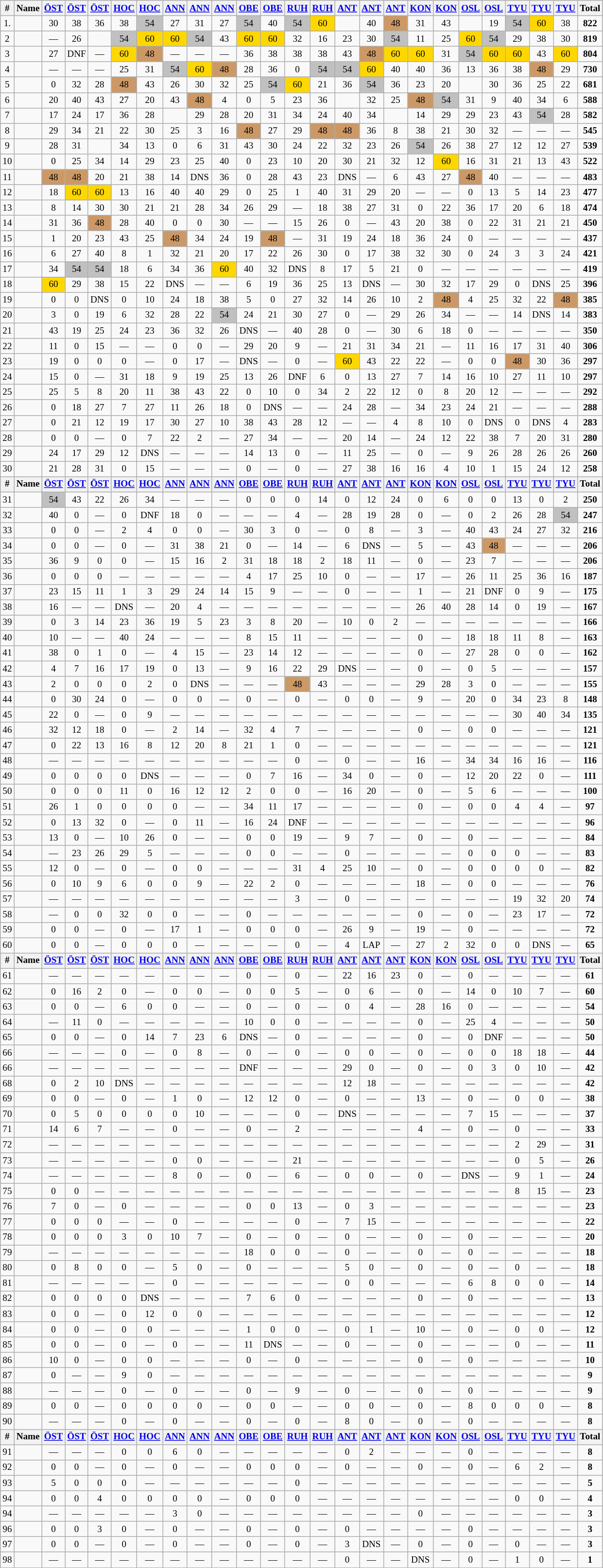<table class="wikitable"  style="text-align:center; font-size: 80%;">
<tr>
<th>#</th>
<th>Name</th>
<th><a href='#'>ÖST</a> <br> </th>
<th><a href='#'>ÖST</a> <br> </th>
<th><a href='#'>ÖST</a> <br> </th>
<th><a href='#'>HOC</a> <br> </th>
<th><a href='#'>HOC</a> <br> </th>
<th><a href='#'>ANN</a> <br> </th>
<th><a href='#'>ANN</a> <br> </th>
<th><a href='#'>ANN</a> <br> </th>
<th><a href='#'>OBE</a> <br> </th>
<th><a href='#'>OBE</a> <br> </th>
<th><a href='#'>RUH</a> <br> </th>
<th><a href='#'>RUH</a> <br> </th>
<th><a href='#'>ANT</a> <br> </th>
<th><a href='#'>ANT</a> <br> </th>
<th><a href='#'>ANT</a> <br> </th>
<th><a href='#'>KON</a> <br> </th>
<th><a href='#'>KON</a> <br> </th>
<th><a href='#'>OSL</a> <br> </th>
<th><a href='#'>OSL</a> <br> </th>
<th><a href='#'>TYU</a> <br> </th>
<th><a href='#'>TYU</a> <br> </th>
<th><a href='#'>TYU</a> <br> </th>
<th><strong>Total</strong> </th>
</tr>
<tr>
<td>1.</td>
<td align="left"></td>
<td>30</td>
<td>38</td>
<td>36</td>
<td>38</td>
<td bgcolor="silver">54</td>
<td>27</td>
<td>31</td>
<td>27</td>
<td bgcolor="silver">54</td>
<td>40</td>
<td bgcolor="silver">54</td>
<td bgcolor="gold">60</td>
<td></td>
<td>40</td>
<td bgcolor="CC9966">48</td>
<td>31</td>
<td>43</td>
<td></td>
<td>19</td>
<td bgcolor="silver">54</td>
<td bgcolor="gold">60</td>
<td>38</td>
<td><strong>822</strong></td>
</tr>
<tr>
<td>2</td>
<td align="left"></td>
<td>—</td>
<td>26</td>
<td></td>
<td bgcolor="silver">54</td>
<td bgcolor="gold">60</td>
<td bgcolor="gold">60</td>
<td bgcolor="silver">54</td>
<td>43</td>
<td bgcolor="gold">60</td>
<td bgcolor="gold">60</td>
<td>32</td>
<td>16</td>
<td>23</td>
<td>30</td>
<td bgcolor="silver">54</td>
<td>11</td>
<td>25</td>
<td bgcolor="gold">60</td>
<td bgcolor="silver">54</td>
<td>29</td>
<td>38</td>
<td>30</td>
<td><strong>819</strong></td>
</tr>
<tr>
<td>3</td>
<td align="left"></td>
<td>27</td>
<td>DNF</td>
<td>—</td>
<td bgcolor="gold">60</td>
<td bgcolor="CC9966">48</td>
<td>—</td>
<td>—</td>
<td>—</td>
<td>36</td>
<td>38</td>
<td>38</td>
<td>38</td>
<td>43</td>
<td bgcolor="CC9966">48</td>
<td bgcolor="gold">60</td>
<td bgcolor="gold">60</td>
<td>31</td>
<td bgcolor="silver">54</td>
<td bgcolor="gold">60</td>
<td bgcolor="gold">60</td>
<td>43</td>
<td bgcolor="gold">60</td>
<td><strong>804</strong></td>
</tr>
<tr>
<td>4</td>
<td align="left"></td>
<td>—</td>
<td>—</td>
<td>—</td>
<td>25</td>
<td>31</td>
<td bgcolor="silver">54</td>
<td bgcolor="gold">60</td>
<td bgcolor="CC9966">48</td>
<td>28</td>
<td>36</td>
<td>0</td>
<td bgcolor="silver">54</td>
<td bgcolor="silver">54</td>
<td bgcolor="gold">60</td>
<td>40</td>
<td>40</td>
<td>36</td>
<td>13</td>
<td>36</td>
<td>38</td>
<td bgcolor="CC9966">48</td>
<td>29</td>
<td><strong>730</strong></td>
</tr>
<tr>
<td>5</td>
<td align="left"></td>
<td>0</td>
<td>32</td>
<td>28</td>
<td bgcolor="CC9966">48</td>
<td>43</td>
<td>26</td>
<td>30</td>
<td>32</td>
<td>25</td>
<td bgcolor="silver">54</td>
<td bgcolor="gold">60</td>
<td>21</td>
<td>36</td>
<td bgcolor="silver">54</td>
<td>36</td>
<td>23</td>
<td>20</td>
<td></td>
<td>30</td>
<td>36</td>
<td>25</td>
<td>22</td>
<td><strong>681</strong></td>
</tr>
<tr>
<td>6</td>
<td align="left"></td>
<td>20</td>
<td>40</td>
<td>43</td>
<td>27</td>
<td>20</td>
<td>43</td>
<td bgcolor="CC9966">48</td>
<td>4</td>
<td>0</td>
<td>5</td>
<td>23</td>
<td>36</td>
<td></td>
<td>32</td>
<td>25</td>
<td bgcolor="CC9966">48</td>
<td bgcolor="silver">54</td>
<td>31</td>
<td>9</td>
<td>40</td>
<td>34</td>
<td>6</td>
<td><strong>588</strong></td>
</tr>
<tr>
<td>7</td>
<td align="left"></td>
<td>17</td>
<td>24</td>
<td>17</td>
<td>36</td>
<td>28</td>
<td></td>
<td>29</td>
<td>28</td>
<td>20</td>
<td>31</td>
<td>34</td>
<td>24</td>
<td>40</td>
<td>34</td>
<td></td>
<td>14</td>
<td>29</td>
<td>29</td>
<td>23</td>
<td>43</td>
<td bgcolor="silver">54</td>
<td>28</td>
<td><strong>582</strong></td>
</tr>
<tr>
<td>8</td>
<td align="left"></td>
<td>29</td>
<td>34</td>
<td>21</td>
<td>22</td>
<td>30</td>
<td>25</td>
<td>3</td>
<td>16</td>
<td bgcolor="CC9966">48</td>
<td>27</td>
<td>29</td>
<td bgcolor="CC9966">48</td>
<td bgcolor="CC9966">48</td>
<td>36</td>
<td>8</td>
<td>38</td>
<td>21</td>
<td>30</td>
<td>32</td>
<td>—</td>
<td>—</td>
<td>—</td>
<td><strong>545</strong></td>
</tr>
<tr>
<td>9</td>
<td align="left"></td>
<td>28</td>
<td>31</td>
<td></td>
<td>34</td>
<td>13</td>
<td>0</td>
<td>6</td>
<td>31</td>
<td>43</td>
<td>30</td>
<td>24</td>
<td>22</td>
<td>32</td>
<td>23</td>
<td>26</td>
<td bgcolor="silver">54</td>
<td>26</td>
<td>38</td>
<td>27</td>
<td>12</td>
<td>12</td>
<td>27</td>
<td><strong>539</strong></td>
</tr>
<tr>
<td>10</td>
<td align="left"></td>
<td>0</td>
<td>25</td>
<td>34</td>
<td>14</td>
<td>29</td>
<td>23</td>
<td>25</td>
<td>40</td>
<td>0</td>
<td>23</td>
<td>10</td>
<td>20</td>
<td>30</td>
<td>21</td>
<td>32</td>
<td>12</td>
<td bgcolor="gold">60</td>
<td>16</td>
<td>31</td>
<td>21</td>
<td>13</td>
<td>43</td>
<td><strong>522</strong></td>
</tr>
<tr>
<td>11</td>
<td align="left"></td>
<td bgcolor="CC9966">48</td>
<td bgcolor="CC9966">48</td>
<td>20</td>
<td>21</td>
<td>38</td>
<td>14</td>
<td>DNS</td>
<td>36</td>
<td>0</td>
<td>28</td>
<td>43</td>
<td>23</td>
<td>DNS</td>
<td>—</td>
<td>6</td>
<td>43</td>
<td>27</td>
<td bgcolor="CC9966">48</td>
<td>40</td>
<td>—</td>
<td>—</td>
<td>—</td>
<td><strong>483</strong></td>
</tr>
<tr>
<td>12</td>
<td align="left"></td>
<td>18</td>
<td bgcolor="gold">60</td>
<td bgcolor="gold">60</td>
<td>13</td>
<td>16</td>
<td>40</td>
<td>40</td>
<td>29</td>
<td>0</td>
<td>25</td>
<td>1</td>
<td>40</td>
<td>31</td>
<td>29</td>
<td>20</td>
<td>—</td>
<td>—</td>
<td>0</td>
<td>13</td>
<td>5</td>
<td>14</td>
<td>23</td>
<td><strong>477</strong></td>
</tr>
<tr>
<td>13</td>
<td align="left"></td>
<td>8</td>
<td>14</td>
<td>30</td>
<td>30</td>
<td>21</td>
<td>21</td>
<td>28</td>
<td>34</td>
<td>26</td>
<td>29</td>
<td>—</td>
<td>18</td>
<td>38</td>
<td>27</td>
<td>31</td>
<td>0</td>
<td>22</td>
<td>36</td>
<td>17</td>
<td>20</td>
<td>6</td>
<td>18</td>
<td><strong>474</strong></td>
</tr>
<tr>
<td>14</td>
<td align="left"></td>
<td>31</td>
<td>36</td>
<td bgcolor="CC9966">48</td>
<td>28</td>
<td>40</td>
<td>0</td>
<td>0</td>
<td>30</td>
<td>—</td>
<td>—</td>
<td>15</td>
<td>26</td>
<td>0</td>
<td>—</td>
<td>43</td>
<td>20</td>
<td>38</td>
<td>0</td>
<td>22</td>
<td>31</td>
<td>21</td>
<td>21</td>
<td><strong>450</strong></td>
</tr>
<tr>
<td>15</td>
<td align="left"></td>
<td>1</td>
<td>20</td>
<td>23</td>
<td>43</td>
<td>25</td>
<td bgcolor="CC9966">48</td>
<td>34</td>
<td>24</td>
<td>19</td>
<td bgcolor="CC9966">48</td>
<td>—</td>
<td>31</td>
<td>19</td>
<td>24</td>
<td>18</td>
<td>36</td>
<td>24</td>
<td>0</td>
<td>—</td>
<td>—</td>
<td>—</td>
<td>—</td>
<td><strong>437</strong></td>
</tr>
<tr>
<td>16</td>
<td align="left"></td>
<td>6</td>
<td>27</td>
<td>40</td>
<td>8</td>
<td>1</td>
<td>32</td>
<td>21</td>
<td>20</td>
<td>17</td>
<td>22</td>
<td>26</td>
<td>30</td>
<td>0</td>
<td>17</td>
<td>38</td>
<td>32</td>
<td>30</td>
<td>0</td>
<td>24</td>
<td>3</td>
<td>3</td>
<td>24</td>
<td><strong>421</strong></td>
</tr>
<tr>
<td>17</td>
<td align="left"></td>
<td>34</td>
<td bgcolor="silver">54</td>
<td bgcolor="silver">54</td>
<td>18</td>
<td>6</td>
<td>34</td>
<td>36</td>
<td bgcolor="gold">60</td>
<td>40</td>
<td>32</td>
<td>DNS</td>
<td>8</td>
<td>17</td>
<td>5</td>
<td>21</td>
<td>0</td>
<td>—</td>
<td>—</td>
<td>—</td>
<td>—</td>
<td>—</td>
<td>—</td>
<td><strong>419</strong></td>
</tr>
<tr>
<td>18</td>
<td align="left"></td>
<td bgcolor="gold">60</td>
<td>29</td>
<td>38</td>
<td>15</td>
<td>22</td>
<td>DNS</td>
<td>—</td>
<td>—</td>
<td>6</td>
<td>19</td>
<td>36</td>
<td>25</td>
<td>13</td>
<td>DNS</td>
<td>—</td>
<td>30</td>
<td>32</td>
<td>17</td>
<td>29</td>
<td>0</td>
<td>DNS</td>
<td>25</td>
<td><strong>396</strong></td>
</tr>
<tr>
<td>19</td>
<td align="left"></td>
<td>0</td>
<td>0</td>
<td>DNS</td>
<td>0</td>
<td>10</td>
<td>24</td>
<td>18</td>
<td>38</td>
<td>5</td>
<td>0</td>
<td>27</td>
<td>32</td>
<td>14</td>
<td>26</td>
<td>10</td>
<td>2</td>
<td bgcolor="CC9966">48</td>
<td>4</td>
<td>25</td>
<td>32</td>
<td>22</td>
<td bgcolor="CC9966">48</td>
<td><strong>385</strong></td>
</tr>
<tr>
<td>20</td>
<td align="left"></td>
<td>3</td>
<td>0</td>
<td>19</td>
<td>6</td>
<td>32</td>
<td>28</td>
<td>22</td>
<td bgcolor="silver">54</td>
<td>24</td>
<td>21</td>
<td>30</td>
<td>27</td>
<td>0</td>
<td>—</td>
<td>29</td>
<td>26</td>
<td>34</td>
<td>—</td>
<td>—</td>
<td>14</td>
<td>DNS</td>
<td>14</td>
<td><strong>383</strong></td>
</tr>
<tr>
<td>21</td>
<td align="left"></td>
<td>43</td>
<td>19</td>
<td>25</td>
<td>24</td>
<td>23</td>
<td>36</td>
<td>32</td>
<td>26</td>
<td>DNS</td>
<td>—</td>
<td>40</td>
<td>28</td>
<td>0</td>
<td>—</td>
<td>30</td>
<td>6</td>
<td>18</td>
<td>0</td>
<td>—</td>
<td>—</td>
<td>—</td>
<td>—</td>
<td><strong>350</strong></td>
</tr>
<tr>
<td>22</td>
<td align="left"></td>
<td>11</td>
<td>0</td>
<td>15</td>
<td>—</td>
<td>—</td>
<td>0</td>
<td>0</td>
<td>—</td>
<td>29</td>
<td>20</td>
<td>9</td>
<td>—</td>
<td>21</td>
<td>31</td>
<td>34</td>
<td>21</td>
<td>—</td>
<td>11</td>
<td>16</td>
<td>17</td>
<td>31</td>
<td>40</td>
<td><strong>306</strong></td>
</tr>
<tr>
<td>23</td>
<td align="left"></td>
<td>19</td>
<td>0</td>
<td>0</td>
<td>0</td>
<td>—</td>
<td>0</td>
<td>17</td>
<td>—</td>
<td>DNS</td>
<td>—</td>
<td>0</td>
<td>—</td>
<td bgcolor="gold">60</td>
<td>43</td>
<td>22</td>
<td>22</td>
<td>—</td>
<td>0</td>
<td>0</td>
<td bgcolor="CC9966">48</td>
<td>30</td>
<td>36</td>
<td><strong>297</strong></td>
</tr>
<tr>
<td>24</td>
<td align="left"></td>
<td>15</td>
<td>0</td>
<td>—</td>
<td>31</td>
<td>18</td>
<td>9</td>
<td>19</td>
<td>25</td>
<td>13</td>
<td>26</td>
<td>DNF</td>
<td>6</td>
<td>0</td>
<td>13</td>
<td>27</td>
<td>7</td>
<td>14</td>
<td>16</td>
<td>10</td>
<td>27</td>
<td>11</td>
<td>10</td>
<td><strong>297</strong></td>
</tr>
<tr>
<td>25</td>
<td align="left"></td>
<td>25</td>
<td>5</td>
<td>8</td>
<td>20</td>
<td>11</td>
<td>38</td>
<td>43</td>
<td>22</td>
<td>0</td>
<td>10</td>
<td>0</td>
<td>34</td>
<td>2</td>
<td>22</td>
<td>12</td>
<td>0</td>
<td>8</td>
<td>20</td>
<td>12</td>
<td>—</td>
<td>—</td>
<td>—</td>
<td><strong>292</strong></td>
</tr>
<tr>
<td>26</td>
<td align="left"></td>
<td>0</td>
<td>18</td>
<td>27</td>
<td>7</td>
<td>27</td>
<td>11</td>
<td>26</td>
<td>18</td>
<td>0</td>
<td>DNS</td>
<td>—</td>
<td>—</td>
<td>24</td>
<td>28</td>
<td>—</td>
<td>34</td>
<td>23</td>
<td>24</td>
<td>21</td>
<td>—</td>
<td>—</td>
<td>—</td>
<td><strong>288</strong></td>
</tr>
<tr>
<td>27</td>
<td align="left"></td>
<td>0</td>
<td>21</td>
<td>12</td>
<td>19</td>
<td>17</td>
<td>30</td>
<td>27</td>
<td>10</td>
<td>38</td>
<td>43</td>
<td>28</td>
<td>12</td>
<td>—</td>
<td>—</td>
<td>4</td>
<td>8</td>
<td>10</td>
<td>0</td>
<td>DNS</td>
<td>0</td>
<td>DNS</td>
<td>4</td>
<td><strong>283</strong></td>
</tr>
<tr>
<td>28</td>
<td align="left"></td>
<td>0</td>
<td>0</td>
<td>—</td>
<td>0</td>
<td>7</td>
<td>22</td>
<td>2</td>
<td>—</td>
<td>27</td>
<td>34</td>
<td>—</td>
<td>—</td>
<td>20</td>
<td>14</td>
<td>—</td>
<td>24</td>
<td>12</td>
<td>22</td>
<td>38</td>
<td>7</td>
<td>20</td>
<td>31</td>
<td><strong>280</strong></td>
</tr>
<tr>
<td>29</td>
<td align="left"></td>
<td>24</td>
<td>17</td>
<td>29</td>
<td>12</td>
<td>DNS</td>
<td>—</td>
<td>—</td>
<td>—</td>
<td>14</td>
<td>13</td>
<td>0</td>
<td>—</td>
<td>11</td>
<td>25</td>
<td>—</td>
<td>0</td>
<td>—</td>
<td>9</td>
<td>26</td>
<td>28</td>
<td>26</td>
<td>26</td>
<td><strong>260</strong></td>
</tr>
<tr>
<td>30</td>
<td align="left"></td>
<td>21</td>
<td>28</td>
<td>31</td>
<td>0</td>
<td>15</td>
<td>—</td>
<td>—</td>
<td>—</td>
<td>0</td>
<td>—</td>
<td>0</td>
<td>—</td>
<td>27</td>
<td>38</td>
<td>16</td>
<td>16</td>
<td>4</td>
<td>10</td>
<td>1</td>
<td>15</td>
<td>24</td>
<td>12</td>
<td><strong>258</strong></td>
</tr>
<tr>
<th>#</th>
<th>Name</th>
<th><a href='#'>ÖST</a> <br> </th>
<th><a href='#'>ÖST</a> <br> </th>
<th><a href='#'>ÖST</a> <br> </th>
<th><a href='#'>HOC</a> <br> </th>
<th><a href='#'>HOC</a> <br> </th>
<th><a href='#'>ANN</a> <br> </th>
<th><a href='#'>ANN</a> <br> </th>
<th><a href='#'>ANN</a> <br> </th>
<th><a href='#'>OBE</a> <br> </th>
<th><a href='#'>OBE</a> <br> </th>
<th><a href='#'>RUH</a> <br> </th>
<th><a href='#'>RUH</a> <br> </th>
<th><a href='#'>ANT</a> <br> </th>
<th><a href='#'>ANT</a> <br> </th>
<th><a href='#'>ANT</a> <br> </th>
<th><a href='#'>KON</a> <br> </th>
<th><a href='#'>KON</a> <br> </th>
<th><a href='#'>OSL</a> <br> </th>
<th><a href='#'>OSL</a> <br> </th>
<th><a href='#'>TYU</a> <br> </th>
<th><a href='#'>TYU</a> <br> </th>
<th><a href='#'>TYU</a> <br> </th>
<th><strong>Total</strong></th>
</tr>
<tr>
<td>31</td>
<td align="left"></td>
<td bgcolor="silver">54</td>
<td>43</td>
<td>22</td>
<td>26</td>
<td>34</td>
<td>—</td>
<td>—</td>
<td>—</td>
<td>0</td>
<td>0</td>
<td>0</td>
<td>14</td>
<td>0</td>
<td>12</td>
<td>24</td>
<td>0</td>
<td>6</td>
<td>0</td>
<td>0</td>
<td>13</td>
<td>0</td>
<td>2</td>
<td><strong>250</strong></td>
</tr>
<tr>
<td>32</td>
<td align="left"></td>
<td>40</td>
<td>0</td>
<td>—</td>
<td>0</td>
<td>DNF</td>
<td>18</td>
<td>0</td>
<td>—</td>
<td>—</td>
<td>—</td>
<td>4</td>
<td>—</td>
<td>28</td>
<td>19</td>
<td>28</td>
<td>0</td>
<td>—</td>
<td>0</td>
<td>2</td>
<td>26</td>
<td>28</td>
<td bgcolor="silver">54</td>
<td><strong>247</strong></td>
</tr>
<tr>
<td>33</td>
<td align="left"></td>
<td>0</td>
<td>0</td>
<td>—</td>
<td>2</td>
<td>4</td>
<td>0</td>
<td>0</td>
<td>—</td>
<td>30</td>
<td>3</td>
<td>0</td>
<td>—</td>
<td>0</td>
<td>8</td>
<td>—</td>
<td>3</td>
<td>—</td>
<td>40</td>
<td>43</td>
<td>24</td>
<td>27</td>
<td>32</td>
<td><strong>216</strong></td>
</tr>
<tr>
<td>34</td>
<td align="left"></td>
<td>0</td>
<td>0</td>
<td>—</td>
<td>0</td>
<td>—</td>
<td>31</td>
<td>38</td>
<td>21</td>
<td>0</td>
<td>—</td>
<td>14</td>
<td>—</td>
<td>6</td>
<td>DNS</td>
<td>—</td>
<td>5</td>
<td>—</td>
<td>43</td>
<td bgcolor="CC9966">48</td>
<td>—</td>
<td>—</td>
<td>—</td>
<td><strong>206</strong></td>
</tr>
<tr>
<td>35</td>
<td align="left"></td>
<td>36</td>
<td>9</td>
<td>0</td>
<td>0</td>
<td>—</td>
<td>15</td>
<td>16</td>
<td>2</td>
<td>31</td>
<td>18</td>
<td>18</td>
<td>2</td>
<td>18</td>
<td>11</td>
<td>—</td>
<td>0</td>
<td>—</td>
<td>23</td>
<td>7</td>
<td>—</td>
<td>—</td>
<td>—</td>
<td><strong>206</strong></td>
</tr>
<tr>
<td>36</td>
<td align="left"></td>
<td>0</td>
<td>0</td>
<td>0</td>
<td>—</td>
<td>—</td>
<td>—</td>
<td>—</td>
<td>—</td>
<td>4</td>
<td>17</td>
<td>25</td>
<td>10</td>
<td>0</td>
<td>—</td>
<td>—</td>
<td>17</td>
<td>—</td>
<td>26</td>
<td>11</td>
<td>25</td>
<td>36</td>
<td>16</td>
<td><strong>187</strong></td>
</tr>
<tr>
<td>37</td>
<td align="left"></td>
<td>23</td>
<td>15</td>
<td>11</td>
<td>1</td>
<td>3</td>
<td>29</td>
<td>24</td>
<td>14</td>
<td>15</td>
<td>9</td>
<td>—</td>
<td>—</td>
<td>0</td>
<td>—</td>
<td>—</td>
<td>1</td>
<td>—</td>
<td>21</td>
<td>DNF</td>
<td>0</td>
<td>9</td>
<td>—</td>
<td><strong>175</strong></td>
</tr>
<tr>
<td>38</td>
<td align="left"></td>
<td>16</td>
<td>—</td>
<td>—</td>
<td>DNS</td>
<td>—</td>
<td>20</td>
<td>4</td>
<td>—</td>
<td>—</td>
<td>—</td>
<td>—</td>
<td>—</td>
<td>—</td>
<td>—</td>
<td>—</td>
<td>26</td>
<td>40</td>
<td>28</td>
<td>14</td>
<td>0</td>
<td>19</td>
<td>—</td>
<td><strong>167</strong></td>
</tr>
<tr>
<td>39</td>
<td align="left"></td>
<td>0</td>
<td>3</td>
<td>14</td>
<td>23</td>
<td>36</td>
<td>19</td>
<td>5</td>
<td>23</td>
<td>3</td>
<td>8</td>
<td>20</td>
<td>—</td>
<td>10</td>
<td>0</td>
<td>2</td>
<td>—</td>
<td>—</td>
<td>—</td>
<td>—</td>
<td>—</td>
<td>—</td>
<td>—</td>
<td><strong>166</strong></td>
</tr>
<tr>
<td>40</td>
<td align="left"></td>
<td>10</td>
<td>—</td>
<td>—</td>
<td>40</td>
<td>24</td>
<td>—</td>
<td>—</td>
<td>—</td>
<td>8</td>
<td>15</td>
<td>11</td>
<td>—</td>
<td>—</td>
<td>—</td>
<td>—</td>
<td>0</td>
<td>—</td>
<td>18</td>
<td>18</td>
<td>11</td>
<td>8</td>
<td>—</td>
<td><strong>163</strong></td>
</tr>
<tr>
<td>41</td>
<td align="left"></td>
<td>38</td>
<td>0</td>
<td>1</td>
<td>0</td>
<td>—</td>
<td>4</td>
<td>15</td>
<td>—</td>
<td>23</td>
<td>14</td>
<td>12</td>
<td>—</td>
<td>—</td>
<td>—</td>
<td>—</td>
<td>0</td>
<td>—</td>
<td>27</td>
<td>28</td>
<td>0</td>
<td>0</td>
<td>—</td>
<td><strong>162</strong></td>
</tr>
<tr>
<td>42</td>
<td align="left"></td>
<td>4</td>
<td>7</td>
<td>16</td>
<td>17</td>
<td>19</td>
<td>0</td>
<td>13</td>
<td>—</td>
<td>9</td>
<td>16</td>
<td>22</td>
<td>29</td>
<td>DNS</td>
<td>—</td>
<td>—</td>
<td>0</td>
<td>—</td>
<td>0</td>
<td>5</td>
<td>—</td>
<td>—</td>
<td>—</td>
<td><strong>157</strong></td>
</tr>
<tr>
<td>43</td>
<td align="left"></td>
<td>2</td>
<td>0</td>
<td>0</td>
<td>0</td>
<td>2</td>
<td>0</td>
<td>DNS</td>
<td>—</td>
<td>—</td>
<td>—</td>
<td bgcolor="CC9966">48</td>
<td>43</td>
<td>—</td>
<td>—</td>
<td>—</td>
<td>29</td>
<td>28</td>
<td>3</td>
<td>0</td>
<td>—</td>
<td>—</td>
<td>—</td>
<td><strong>155</strong></td>
</tr>
<tr>
<td>44</td>
<td align="left"></td>
<td>0</td>
<td>30</td>
<td>24</td>
<td>0</td>
<td>—</td>
<td>0</td>
<td>0</td>
<td>—</td>
<td>0</td>
<td>—</td>
<td>0</td>
<td>—</td>
<td>0</td>
<td>0</td>
<td>—</td>
<td>9</td>
<td>—</td>
<td>20</td>
<td>0</td>
<td>34</td>
<td>23</td>
<td>8</td>
<td><strong>148</strong></td>
</tr>
<tr>
<td>45</td>
<td align="left"></td>
<td>22</td>
<td>0</td>
<td>—</td>
<td>0</td>
<td>9</td>
<td>—</td>
<td>—</td>
<td>—</td>
<td>—</td>
<td>—</td>
<td>—</td>
<td>—</td>
<td>—</td>
<td>—</td>
<td>—</td>
<td>—</td>
<td>—</td>
<td>—</td>
<td>—</td>
<td>30</td>
<td>40</td>
<td>34</td>
<td><strong>135</strong></td>
</tr>
<tr>
<td>46</td>
<td align="left"></td>
<td>32</td>
<td>12</td>
<td>18</td>
<td>0</td>
<td>—</td>
<td>2</td>
<td>14</td>
<td>—</td>
<td>32</td>
<td>4</td>
<td>7</td>
<td>—</td>
<td>—</td>
<td>—</td>
<td>—</td>
<td>0</td>
<td>—</td>
<td>0</td>
<td>0</td>
<td>—</td>
<td>—</td>
<td>—</td>
<td><strong>121</strong></td>
</tr>
<tr>
<td>47</td>
<td align="left"></td>
<td>0</td>
<td>22</td>
<td>13</td>
<td>16</td>
<td>8</td>
<td>12</td>
<td>20</td>
<td>8</td>
<td>21</td>
<td>1</td>
<td>0</td>
<td>—</td>
<td>—</td>
<td>—</td>
<td>—</td>
<td>—</td>
<td>—</td>
<td>—</td>
<td>—</td>
<td>—</td>
<td>—</td>
<td>—</td>
<td><strong>121</strong></td>
</tr>
<tr>
<td>48</td>
<td align="left"></td>
<td>—</td>
<td>—</td>
<td>—</td>
<td>—</td>
<td>—</td>
<td>—</td>
<td>—</td>
<td>—</td>
<td>—</td>
<td>—</td>
<td>0</td>
<td>—</td>
<td>0</td>
<td>—</td>
<td>—</td>
<td>16</td>
<td>—</td>
<td>34</td>
<td>34</td>
<td>16</td>
<td>16</td>
<td>—</td>
<td><strong>116</strong></td>
</tr>
<tr>
<td>49</td>
<td align="left"></td>
<td>0</td>
<td>0</td>
<td>0</td>
<td>0</td>
<td>DNS</td>
<td>—</td>
<td>—</td>
<td>—</td>
<td>0</td>
<td>7</td>
<td>16</td>
<td>—</td>
<td>34</td>
<td>0</td>
<td>—</td>
<td>0</td>
<td>—</td>
<td>12</td>
<td>20</td>
<td>22</td>
<td>0</td>
<td>—</td>
<td><strong>111</strong></td>
</tr>
<tr>
<td>50</td>
<td align="left"></td>
<td>0</td>
<td>0</td>
<td>0</td>
<td>11</td>
<td>0</td>
<td>16</td>
<td>12</td>
<td>12</td>
<td>2</td>
<td>0</td>
<td>0</td>
<td>—</td>
<td>16</td>
<td>20</td>
<td>—</td>
<td>0</td>
<td>—</td>
<td>5</td>
<td>6</td>
<td>—</td>
<td>—</td>
<td>—</td>
<td><strong>100</strong></td>
</tr>
<tr>
<td>51</td>
<td align="left"></td>
<td>26</td>
<td>1</td>
<td>0</td>
<td>0</td>
<td>0</td>
<td>0</td>
<td>—</td>
<td>—</td>
<td>34</td>
<td>11</td>
<td>17</td>
<td>—</td>
<td>—</td>
<td>—</td>
<td>—</td>
<td>0</td>
<td>—</td>
<td>0</td>
<td>0</td>
<td>4</td>
<td>4</td>
<td>—</td>
<td><strong>97</strong></td>
</tr>
<tr>
<td>52</td>
<td align="left"></td>
<td>0</td>
<td>13</td>
<td>32</td>
<td>0</td>
<td>—</td>
<td>0</td>
<td>11</td>
<td>—</td>
<td>16</td>
<td>24</td>
<td>DNF</td>
<td>—</td>
<td>—</td>
<td>—</td>
<td>—</td>
<td>—</td>
<td>—</td>
<td>—</td>
<td>—</td>
<td>—</td>
<td>—</td>
<td>—</td>
<td><strong>96</strong></td>
</tr>
<tr>
<td>53</td>
<td align="left"></td>
<td>13</td>
<td>0</td>
<td>—</td>
<td>10</td>
<td>26</td>
<td>0</td>
<td>—</td>
<td>—</td>
<td>0</td>
<td>0</td>
<td>19</td>
<td>—</td>
<td>9</td>
<td>7</td>
<td>—</td>
<td>0</td>
<td>—</td>
<td>0</td>
<td>—</td>
<td>—</td>
<td>—</td>
<td>—</td>
<td><strong>84</strong></td>
</tr>
<tr>
<td>54</td>
<td align="left"></td>
<td>—</td>
<td>23</td>
<td>26</td>
<td>29</td>
<td>5</td>
<td>—</td>
<td>—</td>
<td>—</td>
<td>0</td>
<td>0</td>
<td>—</td>
<td>—</td>
<td>0</td>
<td>—</td>
<td>—</td>
<td>—</td>
<td>—</td>
<td>0</td>
<td>0</td>
<td>0</td>
<td>—</td>
<td>—</td>
<td><strong>83</strong></td>
</tr>
<tr>
<td>55</td>
<td align="left"></td>
<td>12</td>
<td>0</td>
<td>—</td>
<td>0</td>
<td>—</td>
<td>0</td>
<td>0</td>
<td>—</td>
<td>—</td>
<td>—</td>
<td>31</td>
<td>4</td>
<td>25</td>
<td>10</td>
<td>—</td>
<td>0</td>
<td>—</td>
<td>0</td>
<td>0</td>
<td>0</td>
<td>0</td>
<td>—</td>
<td><strong>82</strong></td>
</tr>
<tr>
<td>56</td>
<td align="left"></td>
<td>0</td>
<td>10</td>
<td>9</td>
<td>6</td>
<td>0</td>
<td>0</td>
<td>9</td>
<td>—</td>
<td>22</td>
<td>2</td>
<td>0</td>
<td>—</td>
<td>—</td>
<td>—</td>
<td>—</td>
<td>18</td>
<td>—</td>
<td>0</td>
<td>0</td>
<td>—</td>
<td>—</td>
<td>—</td>
<td><strong>76</strong></td>
</tr>
<tr>
<td>57</td>
<td align="left"></td>
<td>—</td>
<td>—</td>
<td>—</td>
<td>—</td>
<td>—</td>
<td>—</td>
<td>—</td>
<td>—</td>
<td>—</td>
<td>—</td>
<td>3</td>
<td>—</td>
<td>0</td>
<td>—</td>
<td>—</td>
<td>—</td>
<td>—</td>
<td>—</td>
<td>—</td>
<td>19</td>
<td>32</td>
<td>20</td>
<td><strong>74</strong></td>
</tr>
<tr>
<td>58</td>
<td align="left"></td>
<td>—</td>
<td>0</td>
<td>0</td>
<td>32</td>
<td>0</td>
<td>0</td>
<td>—</td>
<td>—</td>
<td>0</td>
<td>—</td>
<td>—</td>
<td>—</td>
<td>—</td>
<td>—</td>
<td>—</td>
<td>0</td>
<td>—</td>
<td>0</td>
<td>—</td>
<td>23</td>
<td>17</td>
<td>—</td>
<td><strong>72</strong></td>
</tr>
<tr>
<td>59</td>
<td align="left"></td>
<td>0</td>
<td>0</td>
<td>—</td>
<td>0</td>
<td>—</td>
<td>17</td>
<td>1</td>
<td>—</td>
<td>0</td>
<td>0</td>
<td>0</td>
<td>—</td>
<td>26</td>
<td>9</td>
<td>—</td>
<td>19</td>
<td>—</td>
<td>0</td>
<td>—</td>
<td>—</td>
<td>—</td>
<td>—</td>
<td><strong>72</strong></td>
</tr>
<tr>
<td>60</td>
<td align="left"></td>
<td>0</td>
<td>0</td>
<td>—</td>
<td>0</td>
<td>0</td>
<td>0</td>
<td>—</td>
<td>—</td>
<td>—</td>
<td>—</td>
<td>0</td>
<td>—</td>
<td>4</td>
<td>LAP</td>
<td>—</td>
<td>27</td>
<td>2</td>
<td>32</td>
<td>0</td>
<td>0</td>
<td>DNS</td>
<td>—</td>
<td><strong>65</strong></td>
</tr>
<tr>
<th>#</th>
<th>Name</th>
<th><a href='#'>ÖST</a> <br> </th>
<th><a href='#'>ÖST</a> <br> </th>
<th><a href='#'>ÖST</a> <br> </th>
<th><a href='#'>HOC</a> <br> </th>
<th><a href='#'>HOC</a> <br> </th>
<th><a href='#'>ANN</a> <br> </th>
<th><a href='#'>ANN</a> <br> </th>
<th><a href='#'>ANN</a> <br> </th>
<th><a href='#'>OBE</a> <br> </th>
<th><a href='#'>OBE</a> <br> </th>
<th><a href='#'>RUH</a> <br> </th>
<th><a href='#'>RUH</a> <br> </th>
<th><a href='#'>ANT</a> <br> </th>
<th><a href='#'>ANT</a> <br> </th>
<th><a href='#'>ANT</a> <br> </th>
<th><a href='#'>KON</a> <br> </th>
<th><a href='#'>KON</a> <br> </th>
<th><a href='#'>OSL</a> <br> </th>
<th><a href='#'>OSL</a> <br> </th>
<th><a href='#'>TYU</a> <br> </th>
<th><a href='#'>TYU</a> <br> </th>
<th><a href='#'>TYU</a> <br> </th>
<th><strong>Total</strong></th>
</tr>
<tr>
<td>61</td>
<td align="left"></td>
<td>—</td>
<td>—</td>
<td>—</td>
<td>—</td>
<td>—</td>
<td>—</td>
<td>—</td>
<td>—</td>
<td>0</td>
<td>—</td>
<td>0</td>
<td>—</td>
<td>22</td>
<td>16</td>
<td>23</td>
<td>0</td>
<td>—</td>
<td>0</td>
<td>—</td>
<td>—</td>
<td>—</td>
<td>—</td>
<td><strong>61</strong></td>
</tr>
<tr>
<td>62</td>
<td align="left"></td>
<td>0</td>
<td>16</td>
<td>2</td>
<td>0</td>
<td>—</td>
<td>0</td>
<td>0</td>
<td>—</td>
<td>0</td>
<td>0</td>
<td>5</td>
<td>—</td>
<td>0</td>
<td>6</td>
<td>—</td>
<td>0</td>
<td>—</td>
<td>14</td>
<td>0</td>
<td>10</td>
<td>7</td>
<td>—</td>
<td><strong>60</strong></td>
</tr>
<tr>
<td>63</td>
<td align="left"></td>
<td>0</td>
<td>0</td>
<td>—</td>
<td>6</td>
<td>0</td>
<td>0</td>
<td>—</td>
<td>—</td>
<td>0</td>
<td>—</td>
<td>0</td>
<td>—</td>
<td>0</td>
<td>4</td>
<td>—</td>
<td>28</td>
<td>16</td>
<td>0</td>
<td>—</td>
<td>—</td>
<td>—</td>
<td>—</td>
<td><strong>54</strong></td>
</tr>
<tr>
<td>64</td>
<td align="left"></td>
<td>—</td>
<td>11</td>
<td>0</td>
<td>—</td>
<td>—</td>
<td>—</td>
<td>—</td>
<td>—</td>
<td>10</td>
<td>0</td>
<td>0</td>
<td>—</td>
<td>—</td>
<td>—</td>
<td>—</td>
<td>0</td>
<td>—</td>
<td>25</td>
<td>4</td>
<td>—</td>
<td>—</td>
<td>—</td>
<td><strong>50</strong></td>
</tr>
<tr>
<td>65</td>
<td align="left"></td>
<td>0</td>
<td>0</td>
<td>—</td>
<td>0</td>
<td>14</td>
<td>7</td>
<td>23</td>
<td>6</td>
<td>DNS</td>
<td>—</td>
<td>0</td>
<td>—</td>
<td>—</td>
<td>—</td>
<td>—</td>
<td>0</td>
<td>—</td>
<td>0</td>
<td>DNF</td>
<td>—</td>
<td>—</td>
<td>—</td>
<td><strong>50</strong></td>
</tr>
<tr>
<td>66</td>
<td align="left"></td>
<td>—</td>
<td>—</td>
<td>—</td>
<td>0</td>
<td>—</td>
<td>0</td>
<td>8</td>
<td>—</td>
<td>0</td>
<td>—</td>
<td>0</td>
<td>—</td>
<td>0</td>
<td>0</td>
<td>—</td>
<td>0</td>
<td>—</td>
<td>0</td>
<td>0</td>
<td>18</td>
<td>18</td>
<td>—</td>
<td><strong>44</strong></td>
</tr>
<tr>
<td>66</td>
<td align="left"></td>
<td>—</td>
<td>—</td>
<td>—</td>
<td>—</td>
<td>—</td>
<td>—</td>
<td>—</td>
<td>—</td>
<td>DNF</td>
<td>—</td>
<td>—</td>
<td>—</td>
<td>29</td>
<td>0</td>
<td>—</td>
<td>0</td>
<td>—</td>
<td>0</td>
<td>3</td>
<td>0</td>
<td>10</td>
<td>—</td>
<td><strong>42</strong></td>
</tr>
<tr>
<td>68</td>
<td align="left"></td>
<td>0</td>
<td>2</td>
<td>10</td>
<td>DNS</td>
<td>—</td>
<td>—</td>
<td>—</td>
<td>—</td>
<td>—</td>
<td>—</td>
<td>—</td>
<td>—</td>
<td>12</td>
<td>18</td>
<td>—</td>
<td>—</td>
<td>—</td>
<td>—</td>
<td>—</td>
<td>—</td>
<td>—</td>
<td>—</td>
<td><strong>42</strong></td>
</tr>
<tr>
<td>69</td>
<td align="left"></td>
<td>0</td>
<td>0</td>
<td>—</td>
<td>0</td>
<td>—</td>
<td>1</td>
<td>0</td>
<td>—</td>
<td>12</td>
<td>12</td>
<td>0</td>
<td>—</td>
<td>0</td>
<td>—</td>
<td>—</td>
<td>13</td>
<td>—</td>
<td>0</td>
<td>—</td>
<td>0</td>
<td>0</td>
<td>—</td>
<td><strong>38</strong></td>
</tr>
<tr>
<td>70</td>
<td align="left"></td>
<td>0</td>
<td>5</td>
<td>0</td>
<td>0</td>
<td>0</td>
<td>0</td>
<td>10</td>
<td>—</td>
<td>—</td>
<td>—</td>
<td>0</td>
<td>—</td>
<td>DNS</td>
<td>—</td>
<td>—</td>
<td>—</td>
<td>—</td>
<td>7</td>
<td>15</td>
<td>—</td>
<td>—</td>
<td>—</td>
<td><strong>37</strong></td>
</tr>
<tr>
<td>71</td>
<td align="left"></td>
<td>14</td>
<td>6</td>
<td>7</td>
<td>—</td>
<td>—</td>
<td>0</td>
<td>—</td>
<td>—</td>
<td>0</td>
<td>—</td>
<td>2</td>
<td>—</td>
<td>—</td>
<td>—</td>
<td>—</td>
<td>4</td>
<td>—</td>
<td>0</td>
<td>—</td>
<td>0</td>
<td>—</td>
<td>—</td>
<td><strong>33</strong></td>
</tr>
<tr>
<td>72</td>
<td align="left"></td>
<td>—</td>
<td>—</td>
<td>—</td>
<td>—</td>
<td>—</td>
<td>—</td>
<td>—</td>
<td>—</td>
<td>—</td>
<td>—</td>
<td>—</td>
<td>—</td>
<td>—</td>
<td>—</td>
<td>—</td>
<td>—</td>
<td>—</td>
<td>—</td>
<td>—</td>
<td>2</td>
<td>29</td>
<td>—</td>
<td><strong>31</strong></td>
</tr>
<tr>
<td>73</td>
<td align="left"></td>
<td>—</td>
<td>—</td>
<td>—</td>
<td>—</td>
<td>—</td>
<td>0</td>
<td>0</td>
<td>—</td>
<td>—</td>
<td>—</td>
<td>21</td>
<td>—</td>
<td>—</td>
<td>—</td>
<td>—</td>
<td>—</td>
<td>—</td>
<td>—</td>
<td>—</td>
<td>0</td>
<td>5</td>
<td>—</td>
<td><strong>26</strong></td>
</tr>
<tr>
<td>74</td>
<td align="left"></td>
<td>—</td>
<td>—</td>
<td>—</td>
<td>—</td>
<td>—</td>
<td>8</td>
<td>0</td>
<td>—</td>
<td>0</td>
<td>—</td>
<td>6</td>
<td>—</td>
<td>0</td>
<td>0</td>
<td>—</td>
<td>0</td>
<td>—</td>
<td>DNS</td>
<td>—</td>
<td>9</td>
<td>1</td>
<td>—</td>
<td><strong>24</strong></td>
</tr>
<tr>
<td>75</td>
<td align="left"></td>
<td>0</td>
<td>0</td>
<td>—</td>
<td>—</td>
<td>—</td>
<td>—</td>
<td>—</td>
<td>—</td>
<td>—</td>
<td>—</td>
<td>—</td>
<td>—</td>
<td>—</td>
<td>—</td>
<td>—</td>
<td>—</td>
<td>—</td>
<td>—</td>
<td>—</td>
<td>8</td>
<td>15</td>
<td>—</td>
<td><strong>23</strong></td>
</tr>
<tr>
<td>76</td>
<td align="left"></td>
<td>7</td>
<td>0</td>
<td>—</td>
<td>0</td>
<td>—</td>
<td>—</td>
<td>—</td>
<td>—</td>
<td>0</td>
<td>0</td>
<td>13</td>
<td>—</td>
<td>0</td>
<td>3</td>
<td>—</td>
<td>—</td>
<td>—</td>
<td>—</td>
<td>—</td>
<td>—</td>
<td>—</td>
<td>—</td>
<td><strong>23</strong></td>
</tr>
<tr>
<td>77</td>
<td align="left"></td>
<td>0</td>
<td>0</td>
<td>0</td>
<td>—</td>
<td>—</td>
<td>0</td>
<td>—</td>
<td>—</td>
<td>—</td>
<td>—</td>
<td>0</td>
<td>—</td>
<td>7</td>
<td>15</td>
<td>—</td>
<td>—</td>
<td>—</td>
<td>—</td>
<td>—</td>
<td>—</td>
<td>—</td>
<td>—</td>
<td><strong>22</strong></td>
</tr>
<tr>
<td>78</td>
<td align="left"></td>
<td>0</td>
<td>0</td>
<td>0</td>
<td>3</td>
<td>0</td>
<td>10</td>
<td>7</td>
<td>—</td>
<td>0</td>
<td>—</td>
<td>0</td>
<td>—</td>
<td>0</td>
<td>—</td>
<td>—</td>
<td>0</td>
<td>—</td>
<td>0</td>
<td>—</td>
<td>—</td>
<td>—</td>
<td>—</td>
<td><strong>20</strong></td>
</tr>
<tr>
<td>79</td>
<td align="left"></td>
<td>—</td>
<td>—</td>
<td>—</td>
<td>—</td>
<td>—</td>
<td>—</td>
<td>—</td>
<td>—</td>
<td>18</td>
<td>0</td>
<td>0</td>
<td>—</td>
<td>0</td>
<td>—</td>
<td>—</td>
<td>0</td>
<td>—</td>
<td>0</td>
<td>—</td>
<td>—</td>
<td>—</td>
<td>—</td>
<td><strong>18</strong></td>
</tr>
<tr>
<td>80</td>
<td align="left"></td>
<td>0</td>
<td>8</td>
<td>0</td>
<td>0</td>
<td>—</td>
<td>5</td>
<td>0</td>
<td>—</td>
<td>0</td>
<td>—</td>
<td>—</td>
<td>—</td>
<td>5</td>
<td>0</td>
<td>—</td>
<td>0</td>
<td>—</td>
<td>0</td>
<td>—</td>
<td>0</td>
<td>—</td>
<td>—</td>
<td><strong>18</strong></td>
</tr>
<tr>
<td>81</td>
<td align="left"></td>
<td>—</td>
<td>—</td>
<td>—</td>
<td>—</td>
<td>—</td>
<td>0</td>
<td>—</td>
<td>—</td>
<td>—</td>
<td>—</td>
<td>—</td>
<td>—</td>
<td>0</td>
<td>0</td>
<td>—</td>
<td>—</td>
<td>—</td>
<td>6</td>
<td>8</td>
<td>0</td>
<td>0</td>
<td>—</td>
<td><strong>14</strong></td>
</tr>
<tr>
<td>82</td>
<td align="left"></td>
<td>0</td>
<td>0</td>
<td>0</td>
<td>0</td>
<td>DNS</td>
<td>—</td>
<td>—</td>
<td>—</td>
<td>7</td>
<td>6</td>
<td>0</td>
<td>—</td>
<td>—</td>
<td>—</td>
<td>—</td>
<td>0</td>
<td>—</td>
<td>0</td>
<td>—</td>
<td>—</td>
<td>—</td>
<td>—</td>
<td><strong>13</strong></td>
</tr>
<tr>
<td>83</td>
<td align="left"></td>
<td>0</td>
<td>0</td>
<td>—</td>
<td>0</td>
<td>12</td>
<td>0</td>
<td>0</td>
<td>—</td>
<td>—</td>
<td>—</td>
<td>—</td>
<td>—</td>
<td>—</td>
<td>—</td>
<td>—</td>
<td>—</td>
<td>—</td>
<td>—</td>
<td>—</td>
<td>—</td>
<td>—</td>
<td>—</td>
<td><strong>12</strong></td>
</tr>
<tr>
<td>84</td>
<td align="left"></td>
<td>0</td>
<td>0</td>
<td>—</td>
<td>0</td>
<td>0</td>
<td>—</td>
<td>—</td>
<td>—</td>
<td>1</td>
<td>0</td>
<td>0</td>
<td>—</td>
<td>0</td>
<td>1</td>
<td>—</td>
<td>10</td>
<td>—</td>
<td>0</td>
<td>—</td>
<td>0</td>
<td>0</td>
<td>—</td>
<td><strong>12</strong></td>
</tr>
<tr>
<td>85</td>
<td align="left"></td>
<td>0</td>
<td>0</td>
<td>—</td>
<td>0</td>
<td>—</td>
<td>0</td>
<td>—</td>
<td>—</td>
<td>11</td>
<td>DNS</td>
<td>—</td>
<td>—</td>
<td>0</td>
<td>—</td>
<td>—</td>
<td>0</td>
<td>—</td>
<td>—</td>
<td>—</td>
<td>0</td>
<td>—</td>
<td>—</td>
<td><strong>11</strong></td>
</tr>
<tr>
<td>86</td>
<td align="left"></td>
<td>10</td>
<td>0</td>
<td>—</td>
<td>0</td>
<td>0</td>
<td>—</td>
<td>—</td>
<td>—</td>
<td>0</td>
<td>—</td>
<td>0</td>
<td>—</td>
<td>—</td>
<td>—</td>
<td>—</td>
<td>0</td>
<td>—</td>
<td>0</td>
<td>—</td>
<td>—</td>
<td>—</td>
<td>—</td>
<td><strong>10</strong></td>
</tr>
<tr>
<td>87</td>
<td align="left"></td>
<td>0</td>
<td>—</td>
<td>—</td>
<td>9</td>
<td>0</td>
<td>—</td>
<td>—</td>
<td>—</td>
<td>—</td>
<td>—</td>
<td>—</td>
<td>—</td>
<td>—</td>
<td>—</td>
<td>—</td>
<td>—</td>
<td>—</td>
<td>—</td>
<td>—</td>
<td>—</td>
<td>—</td>
<td>—</td>
<td><strong>9</strong></td>
</tr>
<tr>
<td>88</td>
<td align="left"></td>
<td>—</td>
<td>—</td>
<td>—</td>
<td>0</td>
<td>—</td>
<td>0</td>
<td>—</td>
<td>—</td>
<td>0</td>
<td>—</td>
<td>9</td>
<td>—</td>
<td>0</td>
<td>—</td>
<td>—</td>
<td>0</td>
<td>—</td>
<td>0</td>
<td>—</td>
<td>—</td>
<td>—</td>
<td>—</td>
<td><strong>9</strong></td>
</tr>
<tr>
<td>89</td>
<td align="left"></td>
<td>0</td>
<td>0</td>
<td>—</td>
<td>0</td>
<td>0</td>
<td>0</td>
<td>0</td>
<td>—</td>
<td>0</td>
<td>0</td>
<td>—</td>
<td>—</td>
<td>0</td>
<td>0</td>
<td>—</td>
<td>0</td>
<td>—</td>
<td>8</td>
<td>0</td>
<td>0</td>
<td>0</td>
<td>—</td>
<td><strong>8</strong></td>
</tr>
<tr>
<td>90</td>
<td align="left"></td>
<td>—</td>
<td>—</td>
<td>—</td>
<td>0</td>
<td>—</td>
<td>0</td>
<td>—</td>
<td>—</td>
<td>0</td>
<td>—</td>
<td>0</td>
<td>—</td>
<td>8</td>
<td>0</td>
<td>—</td>
<td>0</td>
<td>—</td>
<td>0</td>
<td>—</td>
<td>—</td>
<td>—</td>
<td>—</td>
<td><strong>8</strong></td>
</tr>
<tr>
<th>#</th>
<th>Name</th>
<th><a href='#'>ÖST</a> <br> </th>
<th><a href='#'>ÖST</a> <br> </th>
<th><a href='#'>ÖST</a> <br> </th>
<th><a href='#'>HOC</a> <br> </th>
<th><a href='#'>HOC</a> <br> </th>
<th><a href='#'>ANN</a> <br> </th>
<th><a href='#'>ANN</a> <br> </th>
<th><a href='#'>ANN</a> <br> </th>
<th><a href='#'>OBE</a> <br> </th>
<th><a href='#'>OBE</a> <br> </th>
<th><a href='#'>RUH</a> <br> </th>
<th><a href='#'>RUH</a> <br> </th>
<th><a href='#'>ANT</a> <br> </th>
<th><a href='#'>ANT</a> <br> </th>
<th><a href='#'>ANT</a> <br> </th>
<th><a href='#'>KON</a> <br> </th>
<th><a href='#'>KON</a> <br> </th>
<th><a href='#'>OSL</a> <br> </th>
<th><a href='#'>OSL</a> <br> </th>
<th><a href='#'>TYU</a> <br> </th>
<th><a href='#'>TYU</a> <br> </th>
<th><a href='#'>TYU</a> <br> </th>
<th><strong>Total</strong></th>
</tr>
<tr>
<td>91</td>
<td align="left"></td>
<td>—</td>
<td>—</td>
<td>—</td>
<td>0</td>
<td>0</td>
<td>6</td>
<td>0</td>
<td>—</td>
<td>—</td>
<td>—</td>
<td>—</td>
<td>—</td>
<td>0</td>
<td>2</td>
<td>—</td>
<td>—</td>
<td>—</td>
<td>0</td>
<td>—</td>
<td>—</td>
<td>—</td>
<td>—</td>
<td><strong>8</strong></td>
</tr>
<tr>
<td>92</td>
<td align="left"></td>
<td>0</td>
<td>0</td>
<td>—</td>
<td>0</td>
<td>—</td>
<td>0</td>
<td>—</td>
<td>—</td>
<td>0</td>
<td>0</td>
<td>0</td>
<td>—</td>
<td>0</td>
<td>—</td>
<td>—</td>
<td>0</td>
<td>—</td>
<td>0</td>
<td>—</td>
<td>6</td>
<td>2</td>
<td>—</td>
<td><strong>8</strong></td>
</tr>
<tr>
<td>93</td>
<td align="left"></td>
<td>5</td>
<td>0</td>
<td>0</td>
<td>0</td>
<td>—</td>
<td>—</td>
<td>—</td>
<td>—</td>
<td>—</td>
<td>—</td>
<td>0</td>
<td>—</td>
<td>—</td>
<td>—</td>
<td>—</td>
<td>—</td>
<td>—</td>
<td>—</td>
<td>—</td>
<td>—</td>
<td>—</td>
<td>—</td>
<td><strong>5</strong></td>
</tr>
<tr>
<td>94</td>
<td align="left"></td>
<td>0</td>
<td>0</td>
<td>4</td>
<td>0</td>
<td>0</td>
<td>0</td>
<td>0</td>
<td>—</td>
<td>0</td>
<td>0</td>
<td>0</td>
<td>—</td>
<td>—</td>
<td>—</td>
<td>—</td>
<td>—</td>
<td>—</td>
<td>—</td>
<td>—</td>
<td>0</td>
<td>0</td>
<td>—</td>
<td><strong>4</strong></td>
</tr>
<tr>
<td>94</td>
<td align="left"></td>
<td>—</td>
<td>—</td>
<td>—</td>
<td>—</td>
<td>—</td>
<td>3</td>
<td>0</td>
<td>—</td>
<td>—</td>
<td>—</td>
<td>—</td>
<td>—</td>
<td>—</td>
<td>—</td>
<td>—</td>
<td>0</td>
<td>—</td>
<td>—</td>
<td>—</td>
<td>—</td>
<td>—</td>
<td>—</td>
<td><strong>3</strong></td>
</tr>
<tr>
<td>96</td>
<td align="left"></td>
<td>0</td>
<td>0</td>
<td>3</td>
<td>0</td>
<td>—</td>
<td>0</td>
<td>—</td>
<td>—</td>
<td>0</td>
<td>—</td>
<td>0</td>
<td>—</td>
<td>0</td>
<td>—</td>
<td>—</td>
<td>—</td>
<td>—</td>
<td>0</td>
<td>—</td>
<td>—</td>
<td>—</td>
<td>—</td>
<td><strong>3</strong></td>
</tr>
<tr>
<td>97</td>
<td align="left"></td>
<td>0</td>
<td>0</td>
<td>—</td>
<td>0</td>
<td>—</td>
<td>0</td>
<td>—</td>
<td>—</td>
<td>0</td>
<td>—</td>
<td>0</td>
<td>—</td>
<td>3</td>
<td>DNS</td>
<td>—</td>
<td>0</td>
<td>—</td>
<td>0</td>
<td>—</td>
<td>0</td>
<td>—</td>
<td>—</td>
<td><strong>3</strong></td>
</tr>
<tr>
<td>98</td>
<td align="left"></td>
<td>—</td>
<td>—</td>
<td>—</td>
<td>—</td>
<td>—</td>
<td>—</td>
<td>—</td>
<td>—</td>
<td>—</td>
<td>—</td>
<td>—</td>
<td>—</td>
<td>0</td>
<td>—</td>
<td>—</td>
<td>DNS</td>
<td>—</td>
<td>0</td>
<td>—</td>
<td>1</td>
<td>0</td>
<td>—</td>
<td><strong>1</strong></td>
</tr>
</table>
